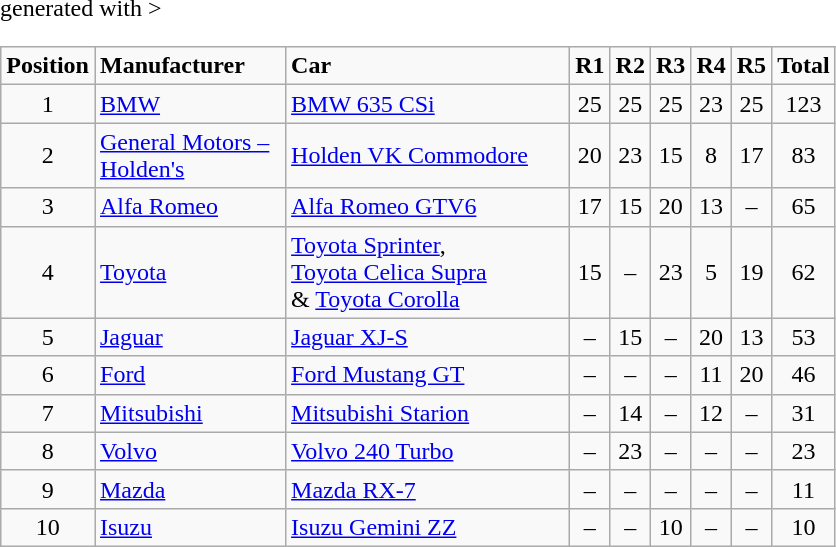<table class="wikitable" <hiddentext>generated with >
<tr style="font-weight:bold">
<td width="44" height="13" align="center">Position</td>
<td width="120">Manufacturer</td>
<td width="182">Car</td>
<td width="18" align="center">R1</td>
<td width="18" align="center">R2</td>
<td width="18" align="center">R3</td>
<td width="18" align="center">R4</td>
<td width="18" align="center">R5</td>
<td width="29" align="center">Total</td>
</tr>
<tr>
<td height="13" align="center">1</td>
<td><a href='#'>BMW</a></td>
<td><a href='#'>BMW 635 CSi</a></td>
<td align="center">25</td>
<td align="center">25</td>
<td align="center">25</td>
<td align="center">23</td>
<td align="center">25</td>
<td align="center">123</td>
</tr>
<tr>
<td height="13" align="center">2</td>
<td><a href='#'>General Motors – Holden's</a></td>
<td><a href='#'>Holden VK Commodore</a></td>
<td align="center">20</td>
<td align="center">23</td>
<td align="center">15</td>
<td align="center">8</td>
<td align="center">17</td>
<td align="center">83</td>
</tr>
<tr>
<td height="13" align="center">3</td>
<td><a href='#'>Alfa Romeo</a></td>
<td><a href='#'>Alfa Romeo GTV6</a></td>
<td align="center">17</td>
<td align="center">15</td>
<td align="center">20</td>
<td align="center">13</td>
<td align="center">–</td>
<td align="center">65</td>
</tr>
<tr>
<td height="13" align="center">4</td>
<td><a href='#'>Toyota</a></td>
<td><a href='#'>Toyota Sprinter</a>,<br> <a href='#'>Toyota Celica Supra</a><br> & <a href='#'>Toyota Corolla</a></td>
<td align="center">15</td>
<td align="center">–</td>
<td align="center">23</td>
<td align="center">5</td>
<td align="center">19</td>
<td align="center">62</td>
</tr>
<tr>
<td height="13" align="center">5</td>
<td><a href='#'>Jaguar</a></td>
<td><a href='#'>Jaguar XJ-S</a></td>
<td align="center">–</td>
<td align="center">15</td>
<td align="center">–</td>
<td align="center">20</td>
<td align="center">13</td>
<td align="center">53</td>
</tr>
<tr>
<td height="13" align="center">6</td>
<td><a href='#'>Ford</a></td>
<td><a href='#'>Ford Mustang GT</a></td>
<td align="center">–</td>
<td align="center">–</td>
<td align="center">–</td>
<td align="center">11</td>
<td align="center">20</td>
<td align="center">46</td>
</tr>
<tr>
<td height="13" align="center">7</td>
<td><a href='#'>Mitsubishi</a></td>
<td><a href='#'>Mitsubishi Starion</a></td>
<td align="center">–</td>
<td align="center">14</td>
<td align="center">–</td>
<td align="center">12</td>
<td align="center">–</td>
<td align="center">31</td>
</tr>
<tr>
<td height="13" align="center">8</td>
<td><a href='#'>Volvo</a></td>
<td><a href='#'>Volvo 240 Turbo</a></td>
<td align="center">–</td>
<td align="center">23</td>
<td align="center">–</td>
<td align="center">–</td>
<td align="center">–</td>
<td align="center">23</td>
</tr>
<tr>
<td height="13" align="center">9</td>
<td><a href='#'>Mazda</a></td>
<td><a href='#'>Mazda RX-7</a></td>
<td align="center">–</td>
<td align="center">–</td>
<td align="center">–</td>
<td align="center">–</td>
<td align="center">–</td>
<td align="center">11</td>
</tr>
<tr>
<td height="13" align="center">10</td>
<td><a href='#'>Isuzu</a></td>
<td><a href='#'>Isuzu Gemini ZZ</a></td>
<td align="center">–</td>
<td align="center">–</td>
<td align="center">10</td>
<td align="center">–</td>
<td align="center">–</td>
<td align="center">10</td>
</tr>
</table>
